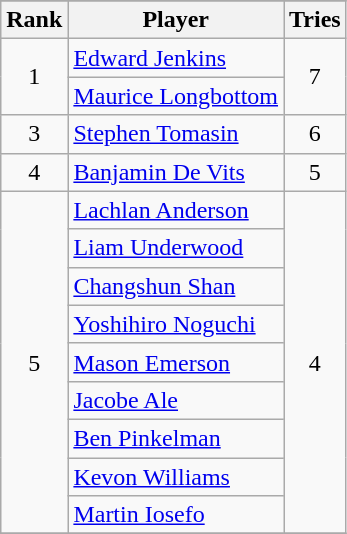<table class="wikitable sortable">
<tr>
</tr>
<tr>
<th>Rank</th>
<th>Player</th>
<th>Tries</th>
</tr>
<tr>
<td align=center rowspan=2>1</td>
<td> <a href='#'>Edward Jenkins</a></td>
<td align=center rowspan=2>7</td>
</tr>
<tr>
<td> <a href='#'>Maurice Longbottom</a></td>
</tr>
<tr>
<td align=center>3</td>
<td> <a href='#'>Stephen Tomasin</a></td>
<td align=center>6</td>
</tr>
<tr>
<td align=center>4</td>
<td> <a href='#'>Banjamin De Vits</a></td>
<td align=center>5</td>
</tr>
<tr>
<td align=center rowspan=9>5</td>
<td> <a href='#'>Lachlan Anderson</a></td>
<td align=center rowspan=9>4</td>
</tr>
<tr>
<td> <a href='#'>Liam Underwood</a></td>
</tr>
<tr>
<td> <a href='#'>Changshun Shan</a></td>
</tr>
<tr>
<td> <a href='#'>Yoshihiro Noguchi</a></td>
</tr>
<tr>
<td> <a href='#'>Mason Emerson</a></td>
</tr>
<tr>
<td> <a href='#'>Jacobe Ale</a></td>
</tr>
<tr>
<td> <a href='#'>Ben Pinkelman</a></td>
</tr>
<tr>
<td> <a href='#'>Kevon Williams</a></td>
</tr>
<tr>
<td> <a href='#'>Martin Iosefo</a></td>
</tr>
<tr>
</tr>
</table>
